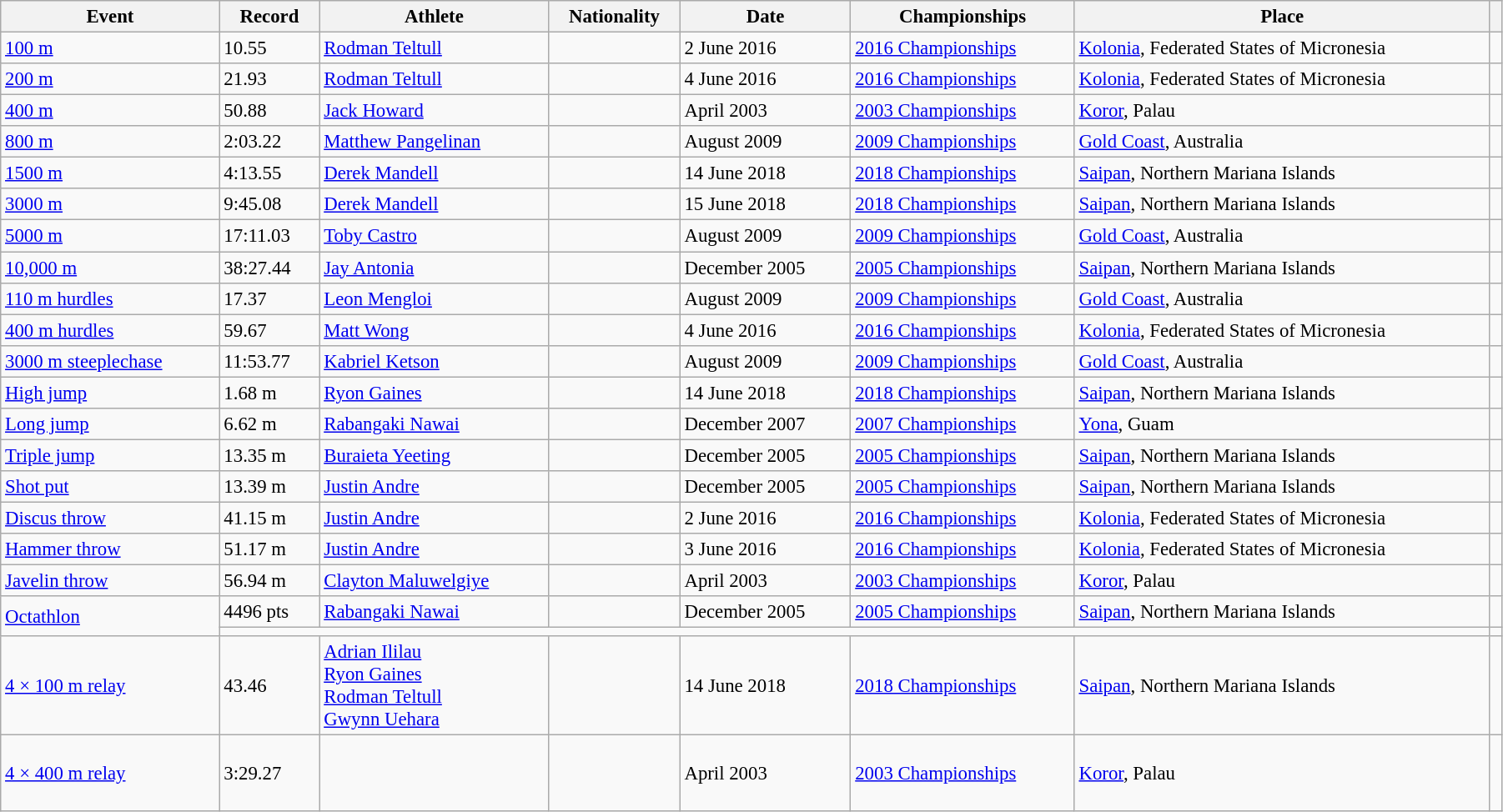<table class="wikitable" style="font-size:95%; width: 95%;">
<tr>
<th>Event</th>
<th>Record</th>
<th>Athlete</th>
<th>Nationality</th>
<th>Date</th>
<th>Championships</th>
<th>Place</th>
<th></th>
</tr>
<tr>
<td><a href='#'>100 m</a></td>
<td>10.55 </td>
<td><a href='#'>Rodman Teltull</a></td>
<td></td>
<td>2 June 2016</td>
<td><a href='#'>2016 Championships</a></td>
<td> <a href='#'>Kolonia</a>, Federated States of Micronesia</td>
<td></td>
</tr>
<tr>
<td><a href='#'>200 m</a></td>
<td>21.93 </td>
<td><a href='#'>Rodman Teltull</a></td>
<td></td>
<td>4 June 2016</td>
<td><a href='#'>2016 Championships</a></td>
<td> <a href='#'>Kolonia</a>, Federated States of Micronesia</td>
<td></td>
</tr>
<tr>
<td><a href='#'>400 m</a></td>
<td>50.88</td>
<td><a href='#'>Jack Howard</a></td>
<td></td>
<td>April 2003</td>
<td><a href='#'>2003 Championships</a></td>
<td> <a href='#'>Koror</a>, Palau</td>
<td></td>
</tr>
<tr>
<td><a href='#'>800 m</a></td>
<td>2:03.22</td>
<td><a href='#'>Matthew Pangelinan</a></td>
<td></td>
<td>August 2009</td>
<td><a href='#'>2009 Championships</a></td>
<td> <a href='#'>Gold Coast</a>, Australia</td>
<td></td>
</tr>
<tr>
<td><a href='#'>1500 m</a></td>
<td>4:13.55</td>
<td><a href='#'>Derek Mandell</a></td>
<td></td>
<td>14 June 2018</td>
<td><a href='#'>2018 Championships</a></td>
<td> <a href='#'>Saipan</a>, Northern Mariana Islands</td>
<td></td>
</tr>
<tr>
<td><a href='#'>3000 m</a></td>
<td>9:45.08</td>
<td><a href='#'>Derek Mandell</a></td>
<td></td>
<td>15 June 2018</td>
<td><a href='#'>2018 Championships</a></td>
<td> <a href='#'>Saipan</a>, Northern Mariana Islands</td>
<td></td>
</tr>
<tr>
<td><a href='#'>5000 m</a></td>
<td>17:11.03</td>
<td><a href='#'>Toby Castro</a></td>
<td></td>
<td>August 2009</td>
<td><a href='#'>2009 Championships</a></td>
<td> <a href='#'>Gold Coast</a>, Australia</td>
<td></td>
</tr>
<tr>
<td><a href='#'>10,000 m</a></td>
<td>38:27.44</td>
<td><a href='#'>Jay Antonia</a></td>
<td></td>
<td>December 2005</td>
<td><a href='#'>2005 Championships</a></td>
<td> <a href='#'>Saipan</a>, Northern Mariana Islands</td>
<td></td>
</tr>
<tr>
<td><a href='#'>110 m hurdles</a></td>
<td>17.37 </td>
<td><a href='#'>Leon Mengloi</a></td>
<td></td>
<td>August 2009</td>
<td><a href='#'>2009 Championships</a></td>
<td> <a href='#'>Gold Coast</a>, Australia</td>
<td></td>
</tr>
<tr>
<td><a href='#'>400 m hurdles</a></td>
<td>59.67</td>
<td><a href='#'>Matt Wong</a></td>
<td></td>
<td>4 June 2016</td>
<td><a href='#'>2016 Championships</a></td>
<td> <a href='#'>Kolonia</a>, Federated States of Micronesia</td>
<td></td>
</tr>
<tr>
<td><a href='#'>3000 m steeplechase</a></td>
<td>11:53.77</td>
<td><a href='#'>Kabriel Ketson</a></td>
<td></td>
<td>August 2009</td>
<td><a href='#'>2009 Championships</a></td>
<td> <a href='#'>Gold Coast</a>, Australia</td>
<td></td>
</tr>
<tr>
<td><a href='#'>High jump</a></td>
<td>1.68 m</td>
<td><a href='#'>Ryon Gaines</a></td>
<td></td>
<td>14 June 2018</td>
<td><a href='#'>2018 Championships</a></td>
<td> <a href='#'>Saipan</a>, Northern Mariana Islands</td>
<td></td>
</tr>
<tr>
<td><a href='#'>Long jump</a></td>
<td>6.62 m</td>
<td><a href='#'>Rabangaki Nawai</a></td>
<td></td>
<td>December 2007</td>
<td><a href='#'>2007 Championships</a></td>
<td> <a href='#'>Yona</a>, Guam</td>
<td></td>
</tr>
<tr>
<td><a href='#'>Triple jump</a></td>
<td>13.35 m </td>
<td><a href='#'>Buraieta Yeeting</a></td>
<td></td>
<td>December 2005</td>
<td><a href='#'>2005 Championships</a></td>
<td> <a href='#'>Saipan</a>, Northern Mariana Islands</td>
<td></td>
</tr>
<tr>
<td><a href='#'>Shot put</a></td>
<td>13.39 m</td>
<td><a href='#'>Justin Andre</a></td>
<td></td>
<td>December 2005</td>
<td><a href='#'>2005 Championships</a></td>
<td> <a href='#'>Saipan</a>, Northern Mariana Islands</td>
<td></td>
</tr>
<tr>
<td><a href='#'>Discus throw</a></td>
<td>41.15 m</td>
<td><a href='#'>Justin Andre</a></td>
<td></td>
<td>2 June 2016</td>
<td><a href='#'>2016 Championships</a></td>
<td> <a href='#'>Kolonia</a>, Federated States of Micronesia</td>
<td></td>
</tr>
<tr>
<td><a href='#'>Hammer throw</a></td>
<td>51.17 m</td>
<td><a href='#'>Justin Andre</a></td>
<td></td>
<td>3 June 2016</td>
<td><a href='#'>2016 Championships</a></td>
<td> <a href='#'>Kolonia</a>, Federated States of Micronesia</td>
<td></td>
</tr>
<tr>
<td><a href='#'>Javelin throw</a></td>
<td>56.94 m</td>
<td><a href='#'>Clayton Maluwelgiye</a></td>
<td></td>
<td>April 2003</td>
<td><a href='#'>2003 Championships</a></td>
<td> <a href='#'>Koror</a>, Palau</td>
<td></td>
</tr>
<tr>
<td rowspan=2><a href='#'>Octathlon</a></td>
<td>4496 pts</td>
<td><a href='#'>Rabangaki Nawai</a></td>
<td></td>
<td>December 2005</td>
<td><a href='#'>2005 Championships</a></td>
<td> <a href='#'>Saipan</a>, Northern Mariana Islands</td>
<td></td>
</tr>
<tr>
<td colspan=6></td>
</tr>
<tr>
<td><a href='#'>4 × 100 m relay</a></td>
<td>43.46</td>
<td><a href='#'>Adrian Ililau</a><br><a href='#'>Ryon Gaines</a><br><a href='#'>Rodman Teltull</a><br><a href='#'>Gwynn Uehara</a></td>
<td></td>
<td>14 June 2018</td>
<td><a href='#'>2018 Championships</a></td>
<td> <a href='#'>Saipan</a>, Northern Mariana Islands</td>
<td></td>
</tr>
<tr>
<td><a href='#'>4 × 400 m relay</a></td>
<td>3:29.27</td>
<td><br><br><br></td>
<td></td>
<td>April 2003</td>
<td><a href='#'>2003 Championships</a></td>
<td> <a href='#'>Koror</a>, Palau</td>
<td></td>
</tr>
</table>
